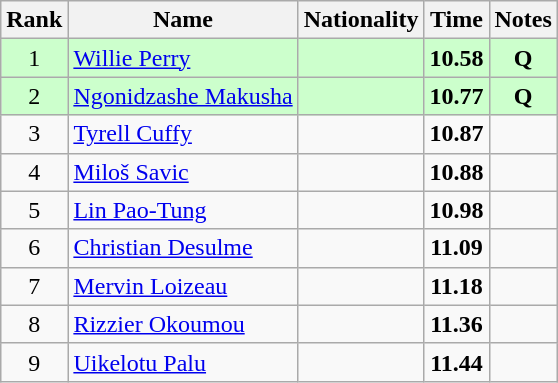<table class="wikitable sortable" style="text-align:center">
<tr>
<th>Rank</th>
<th>Name</th>
<th>Nationality</th>
<th>Time</th>
<th>Notes</th>
</tr>
<tr bgcolor=ccffcc>
<td>1</td>
<td align=left><a href='#'>Willie Perry</a></td>
<td align=left></td>
<td><strong>10.58</strong></td>
<td><strong>Q</strong></td>
</tr>
<tr bgcolor=ccffcc>
<td>2</td>
<td align=left><a href='#'>Ngonidzashe Makusha</a></td>
<td align=left></td>
<td><strong>10.77</strong></td>
<td><strong>Q</strong></td>
</tr>
<tr>
<td>3</td>
<td align=left><a href='#'>Tyrell Cuffy</a></td>
<td align=left></td>
<td><strong>10.87</strong></td>
<td></td>
</tr>
<tr>
<td>4</td>
<td align=left><a href='#'>Miloš Savic</a></td>
<td align=left></td>
<td><strong>10.88</strong></td>
<td></td>
</tr>
<tr>
<td>5</td>
<td align=left><a href='#'>Lin Pao-Tung</a></td>
<td align=left></td>
<td><strong>10.98</strong></td>
<td></td>
</tr>
<tr>
<td>6</td>
<td align=left><a href='#'>Christian Desulme</a></td>
<td align=left></td>
<td><strong>11.09</strong></td>
<td></td>
</tr>
<tr>
<td>7</td>
<td align=left><a href='#'>Mervin Loizeau</a></td>
<td align=left></td>
<td><strong>11.18</strong></td>
<td></td>
</tr>
<tr>
<td>8</td>
<td align=left><a href='#'>Rizzier Okoumou</a></td>
<td align=left></td>
<td><strong>11.36</strong></td>
<td></td>
</tr>
<tr>
<td>9</td>
<td align=left><a href='#'>Uikelotu Palu</a></td>
<td align=left></td>
<td><strong>11.44</strong></td>
<td></td>
</tr>
</table>
